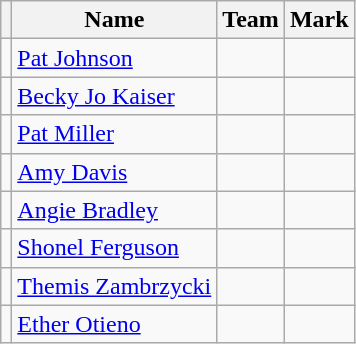<table class=wikitable>
<tr>
<th></th>
<th>Name</th>
<th>Team</th>
<th>Mark</th>
</tr>
<tr>
<td></td>
<td><a href='#'>Pat Johnson</a></td>
<td></td>
<td></td>
</tr>
<tr>
<td></td>
<td><a href='#'>Becky Jo Kaiser</a></td>
<td></td>
<td></td>
</tr>
<tr>
<td></td>
<td><a href='#'>Pat Miller</a></td>
<td></td>
<td></td>
</tr>
<tr>
<td></td>
<td><a href='#'>Amy Davis</a></td>
<td></td>
<td></td>
</tr>
<tr>
<td></td>
<td><a href='#'>Angie Bradley</a></td>
<td></td>
<td></td>
</tr>
<tr>
<td></td>
<td><a href='#'>Shonel Ferguson</a></td>
<td></td>
<td></td>
</tr>
<tr>
<td></td>
<td><a href='#'>Themis Zambrzycki</a></td>
<td></td>
<td></td>
</tr>
<tr>
<td></td>
<td><a href='#'>Ether Otieno</a></td>
<td></td>
<td></td>
</tr>
</table>
